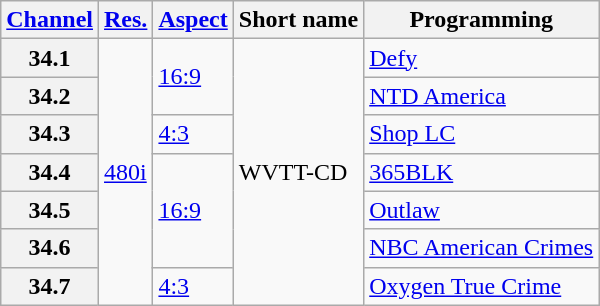<table class="wikitable">
<tr>
<th scope = "col"><a href='#'>Channel</a></th>
<th scope = "col"><a href='#'>Res.</a></th>
<th scope = "col"><a href='#'>Aspect</a></th>
<th scope = "col">Short name</th>
<th scope = "col">Programming</th>
</tr>
<tr>
<th scope = "row">34.1</th>
<td rowspan=7><a href='#'>480i</a></td>
<td rowspan=2><a href='#'>16:9</a></td>
<td rowspan=7>WVTT-CD</td>
<td><a href='#'>Defy</a></td>
</tr>
<tr>
<th scope = "row">34.2</th>
<td><a href='#'>NTD America</a></td>
</tr>
<tr>
<th scope = "row">34.3</th>
<td><a href='#'>4:3</a></td>
<td><a href='#'>Shop LC</a></td>
</tr>
<tr>
<th scope = "row">34.4</th>
<td rowspan=3><a href='#'>16:9</a></td>
<td><a href='#'>365BLK</a></td>
</tr>
<tr>
<th scope = "row">34.5</th>
<td><a href='#'>Outlaw</a></td>
</tr>
<tr>
<th scope = "row">34.6</th>
<td><a href='#'>NBC American Crimes</a></td>
</tr>
<tr>
<th scope = "row">34.7</th>
<td><a href='#'>4:3</a></td>
<td><a href='#'>Oxygen True Crime</a></td>
</tr>
</table>
